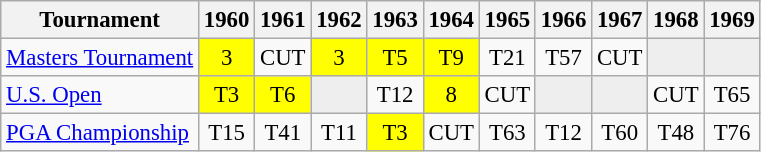<table class="wikitable" style="font-size:95%;text-align:center;">
<tr>
<th>Tournament</th>
<th>1960</th>
<th>1961</th>
<th>1962</th>
<th>1963</th>
<th>1964</th>
<th>1965</th>
<th>1966</th>
<th>1967</th>
<th>1968</th>
<th>1969</th>
</tr>
<tr>
<td align=left><a href='#'>Masters Tournament</a></td>
<td style="background:yellow;">3</td>
<td>CUT</td>
<td style="background:yellow;">3</td>
<td style="background:yellow;">T5</td>
<td style="background:yellow;">T9</td>
<td>T21</td>
<td>T57</td>
<td>CUT</td>
<td style="background:#eeeeee;"></td>
<td style="background:#eeeeee;"></td>
</tr>
<tr>
<td align=left><a href='#'>U.S. Open</a></td>
<td style="background:yellow;">T3</td>
<td style="background:yellow;">T6</td>
<td style="background:#eeeeee;"></td>
<td>T12</td>
<td style="background:yellow;">8</td>
<td>CUT</td>
<td style="background:#eeeeee;"></td>
<td style="background:#eeeeee;"></td>
<td>CUT</td>
<td>T65</td>
</tr>
<tr>
<td align=left><a href='#'>PGA Championship</a></td>
<td>T15</td>
<td>T41</td>
<td>T11</td>
<td style="background:yellow;">T3</td>
<td>CUT</td>
<td>T63</td>
<td>T12</td>
<td>T60</td>
<td>T48</td>
<td>T76</td>
</tr>
</table>
